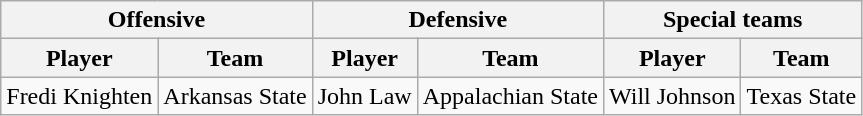<table class="wikitable">
<tr>
<th colspan="2">Offensive</th>
<th colspan="2">Defensive</th>
<th colspan="2">Special teams</th>
</tr>
<tr>
<th>Player</th>
<th>Team</th>
<th>Player</th>
<th>Team</th>
<th>Player</th>
<th>Team</th>
</tr>
<tr>
<td>Fredi Knighten</td>
<td>Arkansas State</td>
<td>John Law</td>
<td>Appalachian State</td>
<td>Will Johnson</td>
<td>Texas State</td>
</tr>
</table>
